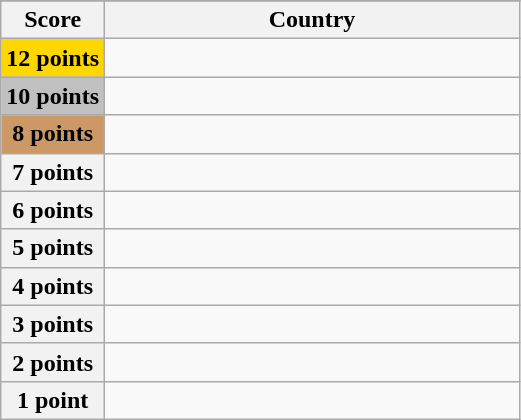<table class="wikitable">
<tr>
</tr>
<tr>
<th scope="col" width="20%">Score</th>
<th scope="col">Country</th>
</tr>
<tr>
<th scope="row" style="background:gold">12 points</th>
<td></td>
</tr>
<tr>
<th scope="row" style="background:silver">10 points</th>
<td></td>
</tr>
<tr>
<th scope="row" style="background:#CC9966">8 points</th>
<td></td>
</tr>
<tr>
<th scope="row">7 points</th>
<td></td>
</tr>
<tr>
<th scope="row">6 points</th>
<td></td>
</tr>
<tr>
<th scope="row">5 points</th>
<td></td>
</tr>
<tr>
<th scope="row">4 points</th>
<td></td>
</tr>
<tr>
<th scope="row">3 points</th>
<td></td>
</tr>
<tr>
<th scope="row">2 points</th>
<td></td>
</tr>
<tr>
<th scope="row">1 point</th>
<td></td>
</tr>
</table>
